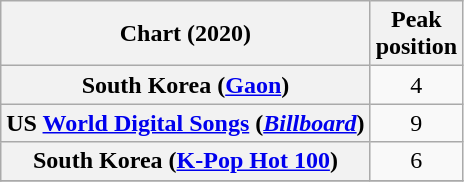<table class="wikitable sortable plainrowheaders" style="text-align:center">
<tr>
<th scope="col">Chart (2020)</th>
<th scope="col">Peak<br>position</th>
</tr>
<tr>
<th scope="row">South Korea (<a href='#'>Gaon</a>)</th>
<td>4</td>
</tr>
<tr>
<th scope=row>US <a href='#'>World Digital Songs</a> (<em><a href='#'>Billboard</a></em>)</th>
<td>9</td>
</tr>
<tr>
<th scope=row>South Korea (<a href='#'>K-Pop Hot 100</a>)</th>
<td>6</td>
</tr>
<tr>
</tr>
</table>
